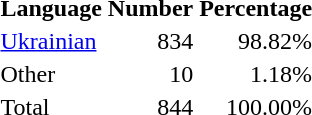<table class="standard">
<tr>
<th>Language</th>
<th>Number</th>
<th>Percentage</th>
</tr>
<tr>
<td><a href='#'>Ukrainian</a></td>
<td align="right">834</td>
<td align="right">98.82%</td>
</tr>
<tr>
<td>Other</td>
<td align="right">10</td>
<td align="right">1.18%</td>
</tr>
<tr>
<td>Total</td>
<td align="right">844</td>
<td align="right">100.00%</td>
</tr>
</table>
